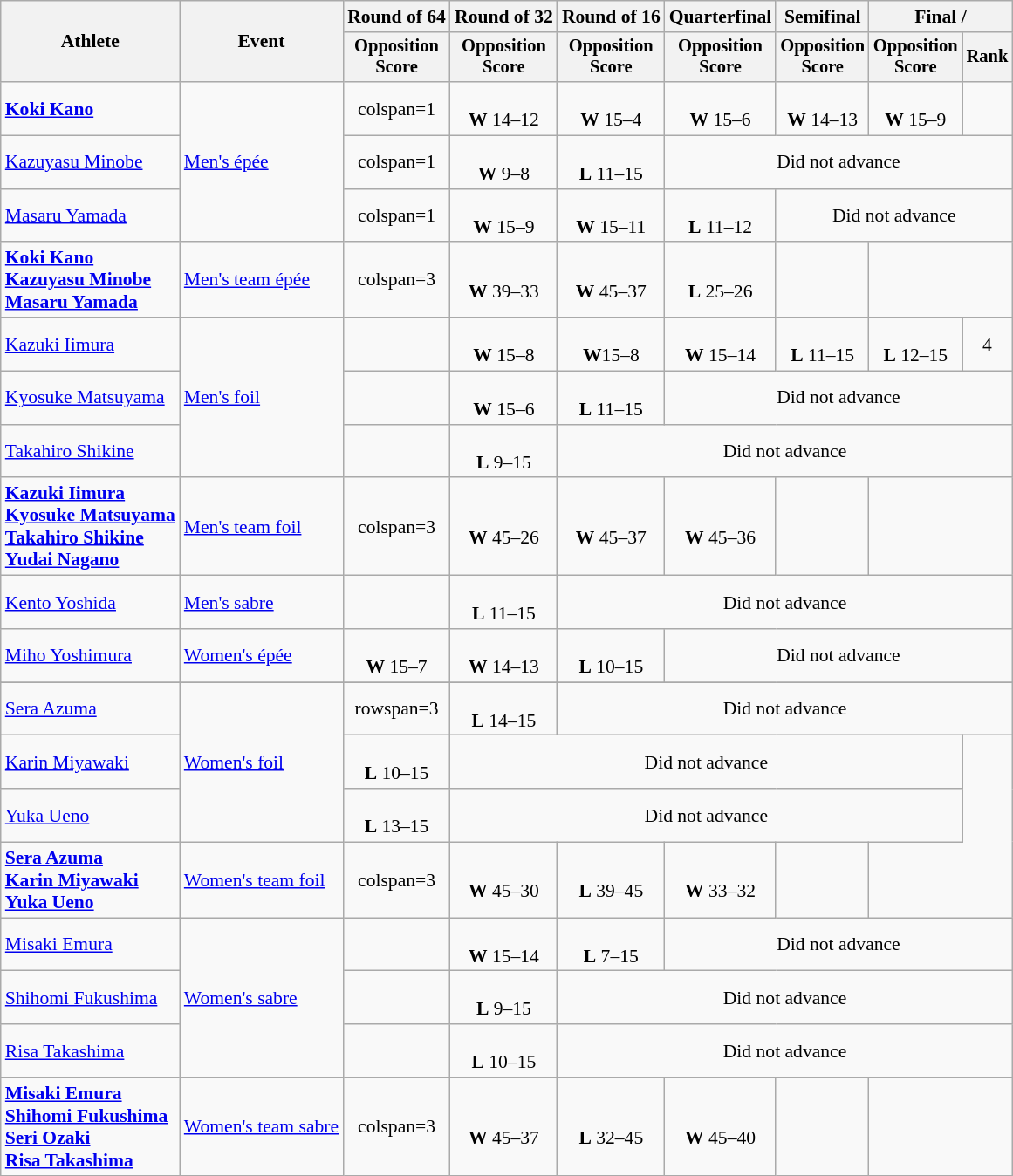<table class="wikitable" style="font-size:90%">
<tr>
<th rowspan="2">Athlete</th>
<th rowspan="2">Event</th>
<th>Round of 64</th>
<th>Round of 32</th>
<th>Round of 16</th>
<th>Quarterfinal</th>
<th>Semifinal</th>
<th colspan=2>Final / </th>
</tr>
<tr style="font-size:95%">
<th>Opposition <br> Score</th>
<th>Opposition <br> Score</th>
<th>Opposition <br> Score</th>
<th>Opposition <br> Score</th>
<th>Opposition <br> Score</th>
<th>Opposition <br> Score</th>
<th>Rank</th>
</tr>
<tr align=center>
<td align=left><strong><a href='#'>Koki Kano</a></strong></td>
<td align=left rowspan=3><a href='#'>Men's épée</a></td>
<td>colspan=1 </td>
<td><br><strong>W</strong> 14–12</td>
<td><br><strong>W</strong> 15–4</td>
<td><br><strong>W</strong> 15–6</td>
<td><br><strong>W</strong> 14–13</td>
<td><br><strong>W</strong> 15–9</td>
<td></td>
</tr>
<tr align=center>
<td align=left><a href='#'>Kazuyasu Minobe</a></td>
<td>colspan=1 </td>
<td><br><strong>W</strong> 9–8</td>
<td><br><strong>L</strong> 11–15</td>
<td colspan=4>Did not advance</td>
</tr>
<tr align=center>
<td align=left><a href='#'>Masaru Yamada</a></td>
<td>colspan=1 </td>
<td><br><strong>W</strong> 15–9</td>
<td><br><strong>W</strong> 15–11</td>
<td><br><strong>L</strong> 11–12</td>
<td colspan=3>Did not advance</td>
</tr>
<tr align=center>
<td align=left><strong><a href='#'>Koki Kano</a><br><a href='#'>Kazuyasu Minobe</a><br><a href='#'>Masaru Yamada</a></strong></td>
<td align=left><a href='#'>Men's team épée</a></td>
<td>colspan=3 </td>
<td><br><strong>W</strong> 39–33</td>
<td><br><strong>W</strong> 45–37</td>
<td><br><strong>L</strong> 25–26</td>
<td></td>
</tr>
<tr align=center>
<td align=left><a href='#'>Kazuki Iimura</a></td>
<td align=left rowspan=3><a href='#'>Men's foil</a></td>
<td></td>
<td><br><strong>W</strong> 15–8</td>
<td><br><strong>W</strong>15–8</td>
<td><br><strong>W</strong> 15–14</td>
<td><br><strong>L</strong> 11–15</td>
<td><br><strong>L</strong> 12–15</td>
<td>4</td>
</tr>
<tr align=center>
<td align=left><a href='#'>Kyosuke Matsuyama</a></td>
<td></td>
<td><br><strong>W</strong> 15–6</td>
<td><br><strong>L</strong> 11–15</td>
<td colspan="4">Did not advance</td>
</tr>
<tr align=center>
<td align=left><a href='#'>Takahiro Shikine</a></td>
<td></td>
<td><br> <strong>L</strong> 9–15</td>
<td colspan="5">Did not advance</td>
</tr>
<tr align=center>
<td align=left><strong><a href='#'>Kazuki Iimura</a><br><a href='#'>Kyosuke Matsuyama</a><br><a href='#'>Takahiro Shikine</a><br><a href='#'>Yudai Nagano</a></strong></td>
<td align=left><a href='#'>Men's team foil</a></td>
<td>colspan=3 </td>
<td><br><strong>W</strong> 45–26</td>
<td><br><strong>W</strong> 45–37</td>
<td><br><strong>W</strong> 45–36</td>
<td></td>
</tr>
<tr align=center>
<td align=left><a href='#'>Kento Yoshida</a></td>
<td align=left><a href='#'>Men's sabre</a></td>
<td></td>
<td><br><strong>L</strong> 11–15</td>
<td colspan="5">Did not advance</td>
</tr>
<tr align=center>
<td align=left><a href='#'>Miho Yoshimura</a></td>
<td align=left><a href='#'>Women's épée</a></td>
<td><br><strong>W</strong> 15–7</td>
<td><br><strong>W</strong> 14–13</td>
<td><br><strong>L</strong> 10–15</td>
<td colspan=4>Did not advance</td>
</tr>
<tr>
</tr>
<tr align=center>
<td align=left><a href='#'>Sera Azuma</a></td>
<td align=left rowspan=3><a href='#'>Women's foil</a></td>
<td>rowspan=3 </td>
<td><br><strong>L</strong> 14–15</td>
<td colspan="5">Did not advance</td>
</tr>
<tr align=center>
<td align=left><a href='#'>Karin Miyawaki</a></td>
<td><br><strong>L</strong> 10–15</td>
<td colspan=5>Did not advance</td>
</tr>
<tr align=center>
<td align=left><a href='#'>Yuka Ueno</a></td>
<td> <br> <strong>L</strong> 13–15</td>
<td colspan=5>Did not advance</td>
</tr>
<tr align=center>
<td align=left><strong><a href='#'>Sera Azuma</a><br><a href='#'>Karin Miyawaki</a><br><a href='#'>Yuka Ueno</a></strong></td>
<td align=left><a href='#'>Women's team foil</a></td>
<td>colspan=3 </td>
<td><br><strong>W</strong> 45–30</td>
<td><br><strong>L</strong> 39–45</td>
<td><br><strong>W</strong> 33–32</td>
<td></td>
</tr>
<tr align=center>
<td align=left><a href='#'>Misaki Emura</a></td>
<td align=left rowspan=3><a href='#'>Women's sabre</a></td>
<td></td>
<td><br><strong>W</strong> 15–14</td>
<td><br><strong>L</strong> 7–15</td>
<td colspan="4">Did not advance</td>
</tr>
<tr align=center>
<td align=left><a href='#'>Shihomi Fukushima</a></td>
<td></td>
<td><br><strong>L</strong> 9–15</td>
<td colspan="5">Did not advance</td>
</tr>
<tr align=center>
<td align=left><a href='#'>Risa Takashima</a></td>
<td></td>
<td><br><strong>L</strong> 10–15</td>
<td colspan="5">Did not advance</td>
</tr>
<tr align=center>
<td align=left><strong><a href='#'>Misaki Emura</a><br><a href='#'>Shihomi Fukushima</a><br><a href='#'>Seri Ozaki</a><br><a href='#'>Risa Takashima</a></strong></td>
<td align=left><a href='#'>Women's team sabre</a></td>
<td>colspan=3 </td>
<td><br><strong>W</strong> 45–37</td>
<td><br><strong>L</strong> 32–45</td>
<td><br><strong>W</strong> 45–40</td>
<td></td>
</tr>
</table>
